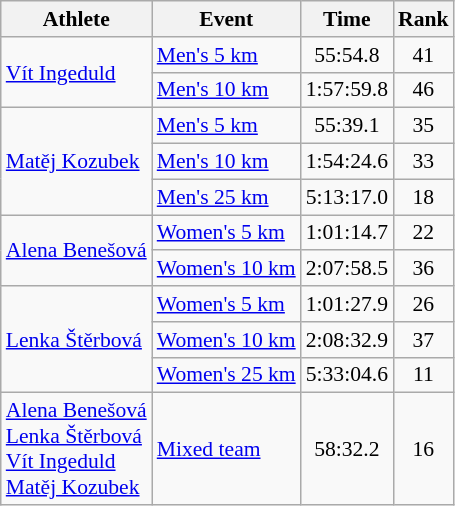<table class="wikitable" style="font-size:90%;">
<tr>
<th>Athlete</th>
<th>Event</th>
<th>Time</th>
<th>Rank</th>
</tr>
<tr align=center>
<td align=left rowspan=2><a href='#'>Vít Ingeduld</a></td>
<td align=left><a href='#'>Men's 5 km</a></td>
<td>55:54.8</td>
<td>41</td>
</tr>
<tr align=center>
<td align=left><a href='#'>Men's 10 km</a></td>
<td>1:57:59.8</td>
<td>46</td>
</tr>
<tr align=center>
<td align=left rowspan=3><a href='#'>Matěj Kozubek</a></td>
<td align=left><a href='#'>Men's 5 km</a></td>
<td>55:39.1</td>
<td>35</td>
</tr>
<tr align=center>
<td align=left><a href='#'>Men's 10 km</a></td>
<td>1:54:24.6</td>
<td>33</td>
</tr>
<tr align=center>
<td align=left><a href='#'>Men's 25 km</a></td>
<td>5:13:17.0</td>
<td>18</td>
</tr>
<tr align=center>
<td align=left rowspan=2><a href='#'>Alena Benešová</a></td>
<td align=left><a href='#'>Women's 5 km</a></td>
<td>1:01:14.7</td>
<td>22</td>
</tr>
<tr align=center>
<td align=left><a href='#'>Women's 10 km</a></td>
<td>2:07:58.5</td>
<td>36</td>
</tr>
<tr align=center>
<td align=left rowspan=3><a href='#'>Lenka Štěrbová</a></td>
<td align=left><a href='#'>Women's 5 km</a></td>
<td>1:01:27.9</td>
<td>26</td>
</tr>
<tr align=center>
<td align=left><a href='#'>Women's 10 km</a></td>
<td>2:08:32.9</td>
<td>37</td>
</tr>
<tr align=center>
<td align=left><a href='#'>Women's 25 km</a></td>
<td>5:33:04.6</td>
<td>11</td>
</tr>
<tr align=center>
<td align=left><a href='#'>Alena Benešová</a><br><a href='#'>Lenka Štěrbová</a><br><a href='#'>Vít Ingeduld</a><br><a href='#'>Matěj Kozubek</a></td>
<td align=left><a href='#'>Mixed team</a></td>
<td>58:32.2</td>
<td>16</td>
</tr>
</table>
